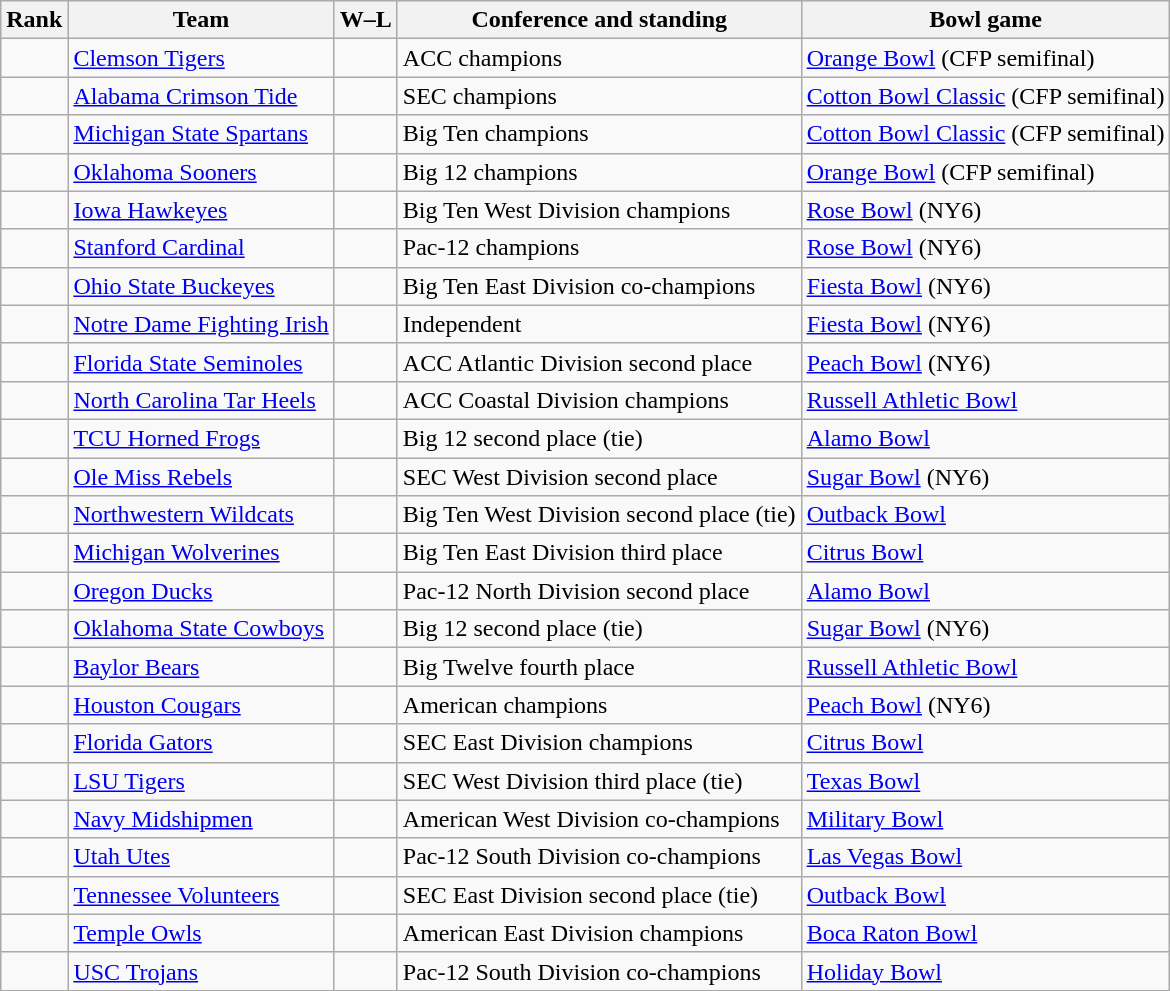<table class="wikitable">
<tr>
<th>Rank</th>
<th>Team</th>
<th>W–L</th>
<th>Conference and standing</th>
<th>Bowl game</th>
</tr>
<tr>
<td></td>
<td><a href='#'>Clemson Tigers</a></td>
<td></td>
<td>ACC champions</td>
<td><a href='#'>Orange Bowl</a> (CFP semifinal)</td>
</tr>
<tr>
<td></td>
<td><a href='#'>Alabama Crimson Tide</a></td>
<td></td>
<td>SEC champions</td>
<td><a href='#'>Cotton Bowl Classic</a> (CFP semifinal)</td>
</tr>
<tr>
<td></td>
<td><a href='#'>Michigan State Spartans</a></td>
<td></td>
<td>Big Ten champions</td>
<td><a href='#'>Cotton Bowl Classic</a> (CFP semifinal)</td>
</tr>
<tr>
<td></td>
<td><a href='#'>Oklahoma Sooners</a></td>
<td></td>
<td>Big 12 champions</td>
<td><a href='#'>Orange Bowl</a> (CFP semifinal)</td>
</tr>
<tr>
<td></td>
<td><a href='#'>Iowa Hawkeyes</a></td>
<td></td>
<td>Big Ten West Division champions</td>
<td><a href='#'>Rose Bowl</a> (NY6)</td>
</tr>
<tr>
<td></td>
<td><a href='#'>Stanford Cardinal</a></td>
<td></td>
<td>Pac-12 champions</td>
<td><a href='#'>Rose Bowl</a> (NY6)</td>
</tr>
<tr>
<td></td>
<td><a href='#'>Ohio State Buckeyes</a></td>
<td></td>
<td>Big Ten East Division co-champions</td>
<td><a href='#'>Fiesta Bowl</a> (NY6)</td>
</tr>
<tr>
<td></td>
<td><a href='#'>Notre Dame Fighting Irish</a></td>
<td></td>
<td>Independent</td>
<td><a href='#'>Fiesta Bowl</a> (NY6)</td>
</tr>
<tr>
<td></td>
<td><a href='#'>Florida State Seminoles</a></td>
<td></td>
<td>ACC Atlantic Division second place</td>
<td><a href='#'>Peach Bowl</a> (NY6)</td>
</tr>
<tr>
<td></td>
<td><a href='#'>North Carolina Tar Heels</a></td>
<td></td>
<td>ACC Coastal Division champions</td>
<td><a href='#'>Russell Athletic Bowl</a></td>
</tr>
<tr>
<td></td>
<td><a href='#'>TCU Horned Frogs</a></td>
<td></td>
<td>Big 12 second place (tie)</td>
<td><a href='#'>Alamo Bowl</a></td>
</tr>
<tr>
<td></td>
<td><a href='#'>Ole Miss Rebels</a></td>
<td></td>
<td>SEC West Division second place</td>
<td><a href='#'>Sugar Bowl</a> (NY6)</td>
</tr>
<tr>
<td></td>
<td><a href='#'>Northwestern Wildcats</a></td>
<td></td>
<td>Big Ten West Division second place (tie)</td>
<td><a href='#'>Outback Bowl</a></td>
</tr>
<tr>
<td></td>
<td><a href='#'>Michigan Wolverines</a></td>
<td></td>
<td>Big Ten East Division third place</td>
<td><a href='#'>Citrus Bowl</a></td>
</tr>
<tr>
<td></td>
<td><a href='#'>Oregon Ducks</a></td>
<td></td>
<td>Pac-12 North Division second place</td>
<td><a href='#'>Alamo Bowl</a></td>
</tr>
<tr>
<td></td>
<td><a href='#'>Oklahoma State Cowboys</a></td>
<td></td>
<td>Big 12 second place (tie)</td>
<td><a href='#'>Sugar Bowl</a> (NY6)</td>
</tr>
<tr>
<td></td>
<td><a href='#'>Baylor Bears</a></td>
<td></td>
<td>Big Twelve fourth place</td>
<td><a href='#'>Russell Athletic Bowl</a></td>
</tr>
<tr>
<td></td>
<td><a href='#'>Houston Cougars</a></td>
<td></td>
<td>American champions</td>
<td><a href='#'>Peach Bowl</a> (NY6)</td>
</tr>
<tr>
<td></td>
<td><a href='#'>Florida Gators</a></td>
<td></td>
<td>SEC East Division champions</td>
<td><a href='#'>Citrus Bowl</a></td>
</tr>
<tr>
<td></td>
<td><a href='#'>LSU Tigers</a></td>
<td></td>
<td>SEC West Division third place (tie)</td>
<td><a href='#'>Texas Bowl</a></td>
</tr>
<tr>
<td></td>
<td><a href='#'>Navy Midshipmen</a></td>
<td></td>
<td>American West Division co-champions</td>
<td><a href='#'>Military Bowl</a></td>
</tr>
<tr>
<td></td>
<td><a href='#'>Utah Utes</a></td>
<td></td>
<td>Pac-12 South Division co-champions</td>
<td><a href='#'>Las Vegas Bowl</a></td>
</tr>
<tr>
<td></td>
<td><a href='#'>Tennessee Volunteers</a></td>
<td></td>
<td>SEC East Division second place (tie)</td>
<td><a href='#'>Outback Bowl</a></td>
</tr>
<tr>
<td></td>
<td><a href='#'>Temple Owls</a></td>
<td></td>
<td>American East Division champions</td>
<td><a href='#'>Boca Raton Bowl</a></td>
</tr>
<tr>
<td></td>
<td><a href='#'>USC Trojans</a></td>
<td></td>
<td>Pac-12 South Division co-champions</td>
<td><a href='#'>Holiday Bowl</a></td>
</tr>
</table>
